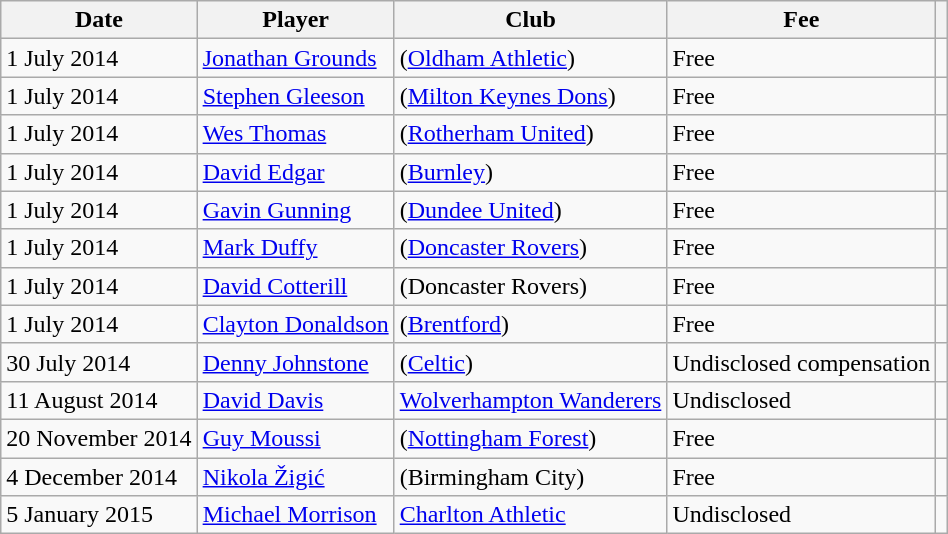<table class="wikitable" style="text-align: left">
<tr>
<th>Date</th>
<th>Player</th>
<th>Club</th>
<th>Fee</th>
<th></th>
</tr>
<tr>
<td>1 July 2014</td>
<td><a href='#'>Jonathan Grounds</a></td>
<td>(<a href='#'>Oldham Athletic</a>)</td>
<td>Free</td>
<td style=text-align:center></td>
</tr>
<tr>
<td>1 July 2014</td>
<td><a href='#'>Stephen Gleeson</a></td>
<td>(<a href='#'>Milton Keynes Dons</a>)</td>
<td>Free</td>
<td style=text-align:center></td>
</tr>
<tr>
<td>1 July 2014</td>
<td><a href='#'>Wes Thomas</a></td>
<td>(<a href='#'>Rotherham United</a>)</td>
<td>Free</td>
<td style=text-align:center></td>
</tr>
<tr>
<td>1 July 2014</td>
<td><a href='#'>David Edgar</a></td>
<td>(<a href='#'>Burnley</a>)</td>
<td>Free</td>
<td style=text-align:center></td>
</tr>
<tr>
<td>1 July 2014</td>
<td><a href='#'>Gavin Gunning</a></td>
<td>(<a href='#'>Dundee United</a>)</td>
<td>Free</td>
<td style=text-align:center></td>
</tr>
<tr>
<td>1 July 2014</td>
<td><a href='#'>Mark Duffy</a></td>
<td>(<a href='#'>Doncaster Rovers</a>)</td>
<td>Free</td>
<td style=text-align:center></td>
</tr>
<tr>
<td>1 July 2014</td>
<td><a href='#'>David Cotterill</a></td>
<td>(Doncaster Rovers)</td>
<td>Free</td>
<td style=text-align:center></td>
</tr>
<tr>
<td>1 July 2014</td>
<td><a href='#'>Clayton Donaldson</a></td>
<td>(<a href='#'>Brentford</a>)</td>
<td>Free</td>
<td style=text-align:center></td>
</tr>
<tr>
<td>30 July 2014</td>
<td><a href='#'>Denny Johnstone</a></td>
<td>(<a href='#'>Celtic</a>)</td>
<td>Undisclosed compensation</td>
<td style=text-align:center></td>
</tr>
<tr>
<td>11 August 2014</td>
<td><a href='#'>David Davis</a></td>
<td><a href='#'>Wolverhampton Wanderers</a></td>
<td>Undisclosed</td>
<td style=text-align:center></td>
</tr>
<tr>
<td>20 November 2014</td>
<td><a href='#'>Guy Moussi</a></td>
<td>(<a href='#'>Nottingham Forest</a>)</td>
<td>Free</td>
<td style=text-align:center></td>
</tr>
<tr>
<td>4 December 2014</td>
<td><a href='#'>Nikola Žigić</a></td>
<td>(Birmingham City)</td>
<td>Free</td>
<td style=text-align:center></td>
</tr>
<tr>
<td>5 January 2015</td>
<td><a href='#'>Michael Morrison</a></td>
<td><a href='#'>Charlton Athletic</a></td>
<td>Undisclosed</td>
<td style=text-align:center></td>
</tr>
</table>
